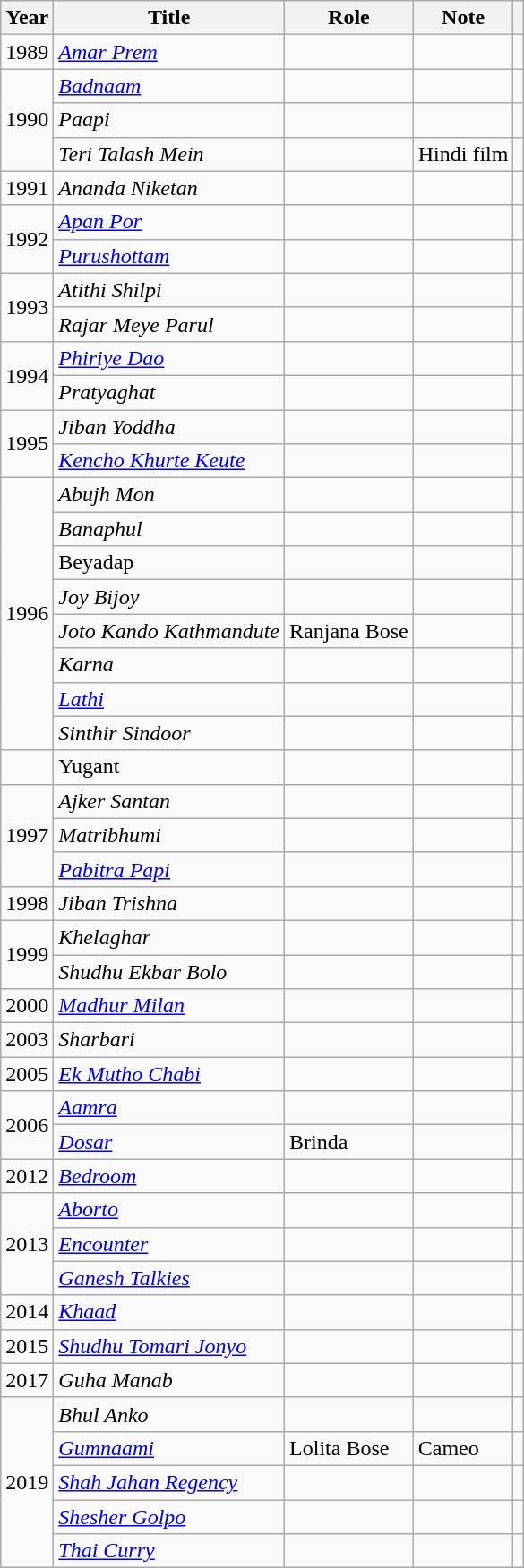<table class="wikitable">
<tr>
<th>Year</th>
<th>Title</th>
<th>Role</th>
<th>Note</th>
<th></th>
</tr>
<tr>
<td>1989</td>
<td><em><a href='#'>Amar Prem</a></em></td>
<td></td>
<td></td>
<td></td>
</tr>
<tr>
<td rowspan="3">1990</td>
<td><em><a href='#'>Badnaam</a></em></td>
<td></td>
<td></td>
<td></td>
</tr>
<tr>
<td><em>Paapi</em></td>
<td></td>
<td></td>
<td></td>
</tr>
<tr>
<td><em>Teri Talash Mein</em></td>
<td></td>
<td>Hindi film</td>
<td></td>
</tr>
<tr>
<td>1991</td>
<td><em>Ananda Niketan</em></td>
<td></td>
<td></td>
<td></td>
</tr>
<tr>
<td rowspan="2">1992</td>
<td><em><a href='#'>Apan Por</a></em></td>
<td></td>
<td></td>
<td></td>
</tr>
<tr>
<td><em><a href='#'>Purushottam</a></em></td>
<td></td>
<td></td>
<td></td>
</tr>
<tr>
<td rowspan="2">1993</td>
<td><em>Atithi Shilpi</em></td>
<td></td>
<td></td>
<td></td>
</tr>
<tr>
<td><em>Rajar Meye Parul</em></td>
<td></td>
<td></td>
<td></td>
</tr>
<tr>
<td rowspan="2">1994</td>
<td><em><a href='#'>Phiriye Dao</a></em></td>
<td></td>
<td></td>
<td></td>
</tr>
<tr>
<td><em>Pratyaghat</em></td>
<td></td>
<td></td>
<td></td>
</tr>
<tr>
<td rowspan="2">1995</td>
<td><em>Jiban Yoddha</em></td>
<td></td>
<td></td>
<td></td>
</tr>
<tr>
<td><em><a href='#'>Kencho Khurte Keute</a></em></td>
<td></td>
<td></td>
<td></td>
</tr>
<tr>
<td rowspan="8">1996</td>
<td><em>Abujh Mon</em></td>
<td></td>
<td></td>
<td></td>
</tr>
<tr>
<td><em>Banaphul</em></td>
<td></td>
<td></td>
<td></td>
</tr>
<tr>
<td>Beyadap</td>
<td></td>
<td></td>
<td></td>
</tr>
<tr>
<td><em>Joy Bijoy</em></td>
<td></td>
<td></td>
<td></td>
</tr>
<tr>
<td><em>Joto Kando Kathmandute</em></td>
<td>Ranjana Bose</td>
<td></td>
<td></td>
</tr>
<tr>
<td><em>Karna</em></td>
<td></td>
<td></td>
<td></td>
</tr>
<tr>
<td><em><a href='#'>Lathi</a></em></td>
<td></td>
<td></td>
<td></td>
</tr>
<tr>
<td><em>Sinthir Sindoor</em></td>
<td></td>
<td></td>
<td></td>
</tr>
<tr>
<td></td>
<td>Yugant</td>
<td></td>
<td></td>
</tr>
<tr>
<td rowspan="3">1997</td>
<td><em>Ajker Santan</em></td>
<td></td>
<td></td>
<td></td>
</tr>
<tr>
<td><em>Matribhumi</em></td>
<td></td>
<td></td>
<td></td>
</tr>
<tr>
<td><em><a href='#'>Pabitra Papi</a></em></td>
<td></td>
<td></td>
<td></td>
</tr>
<tr>
<td>1998</td>
<td><em>Jiban Trishna</em></td>
<td></td>
<td></td>
<td></td>
</tr>
<tr>
<td rowspan="2">1999</td>
<td><em>Khelaghar</em></td>
<td></td>
<td></td>
<td></td>
</tr>
<tr>
<td><em>Shudhu Ekbar Bolo</em></td>
<td></td>
<td></td>
<td></td>
</tr>
<tr>
<td>2000</td>
<td><em><a href='#'>Madhur Milan</a></em></td>
<td></td>
<td></td>
<td></td>
</tr>
<tr>
<td>2003</td>
<td><em>Sharbari</em></td>
<td></td>
<td></td>
<td></td>
</tr>
<tr>
<td>2005</td>
<td><em><a href='#'>Ek Mutho Chabi</a></em></td>
<td></td>
<td></td>
<td></td>
</tr>
<tr>
<td rowspan="2">2006</td>
<td><em><a href='#'>Aamra</a></em></td>
<td></td>
<td></td>
<td></td>
</tr>
<tr>
<td><em><a href='#'>Dosar</a></em></td>
<td>Brinda</td>
<td></td>
<td></td>
</tr>
<tr>
<td>2012</td>
<td><em><a href='#'>Bedroom</a></em></td>
<td></td>
<td></td>
<td></td>
</tr>
<tr>
<td rowspan="3">2013</td>
<td><em><a href='#'>Aborto</a></em></td>
<td></td>
<td></td>
<td></td>
</tr>
<tr>
<td><em><a href='#'>Encounter</a></em></td>
<td></td>
<td></td>
<td></td>
</tr>
<tr>
<td><em><a href='#'>Ganesh Talkies</a></em></td>
<td></td>
<td></td>
<td></td>
</tr>
<tr>
<td>2014</td>
<td><em><a href='#'>Khaad</a></em></td>
<td></td>
<td></td>
<td></td>
</tr>
<tr>
<td>2015</td>
<td><em><a href='#'>Shudhu Tomari Jonyo</a></em></td>
<td></td>
<td></td>
<td></td>
</tr>
<tr>
<td>2017</td>
<td><em>Guha Manab</em></td>
<td></td>
<td></td>
<td></td>
</tr>
<tr>
<td rowspan="5">2019</td>
<td><em>Bhul Anko</em></td>
<td></td>
<td></td>
<td></td>
</tr>
<tr>
<td><em><a href='#'>Gumnaami</a></em></td>
<td>Lolita Bose</td>
<td>Cameo</td>
<td></td>
</tr>
<tr>
<td><em><a href='#'>Shah Jahan Regency</a></em></td>
<td></td>
<td></td>
<td></td>
</tr>
<tr>
<td><em><a href='#'>Shesher Golpo</a></em></td>
<td></td>
<td></td>
<td></td>
</tr>
<tr>
<td><em><a href='#'>Thai Curry</a></em></td>
<td></td>
<td></td>
<td></td>
</tr>
</table>
